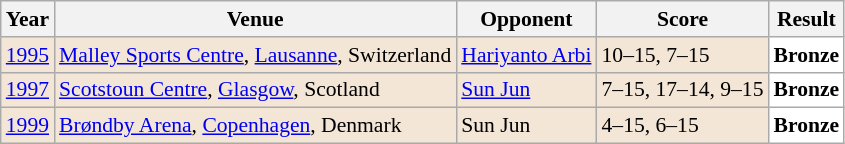<table class="sortable wikitable" style="font-size: 90%;">
<tr>
<th>Year</th>
<th>Venue</th>
<th>Opponent</th>
<th>Score</th>
<th>Result</th>
</tr>
<tr style="background:#F3E6D7">
<td align="center"><a href='#'>1995</a></td>
<td align="left"><a href='#'>Malley Sports Centre</a>, <a href='#'>Lausanne</a>, Switzerland</td>
<td align="left"> <a href='#'>Hariyanto Arbi</a></td>
<td align="left">10–15, 7–15</td>
<td style="text-align:left; background:white"> <strong>Bronze</strong></td>
</tr>
<tr style="background:#F3E6D7">
<td align="center"><a href='#'>1997</a></td>
<td align="left"><a href='#'>Scotstoun Centre</a>, <a href='#'>Glasgow</a>, Scotland</td>
<td align="left"> <a href='#'>Sun Jun</a></td>
<td align="left">7–15, 17–14, 9–15</td>
<td style="text-align:left; background:white"> <strong>Bronze</strong></td>
</tr>
<tr style="background:#F3E6D7">
<td align="center"><a href='#'>1999</a></td>
<td align="left"><a href='#'>Brøndby Arena</a>, <a href='#'>Copenhagen</a>, Denmark</td>
<td align="left"> Sun Jun</td>
<td align="left">4–15, 6–15</td>
<td style="text-align:left; background:white"> <strong>Bronze</strong></td>
</tr>
</table>
